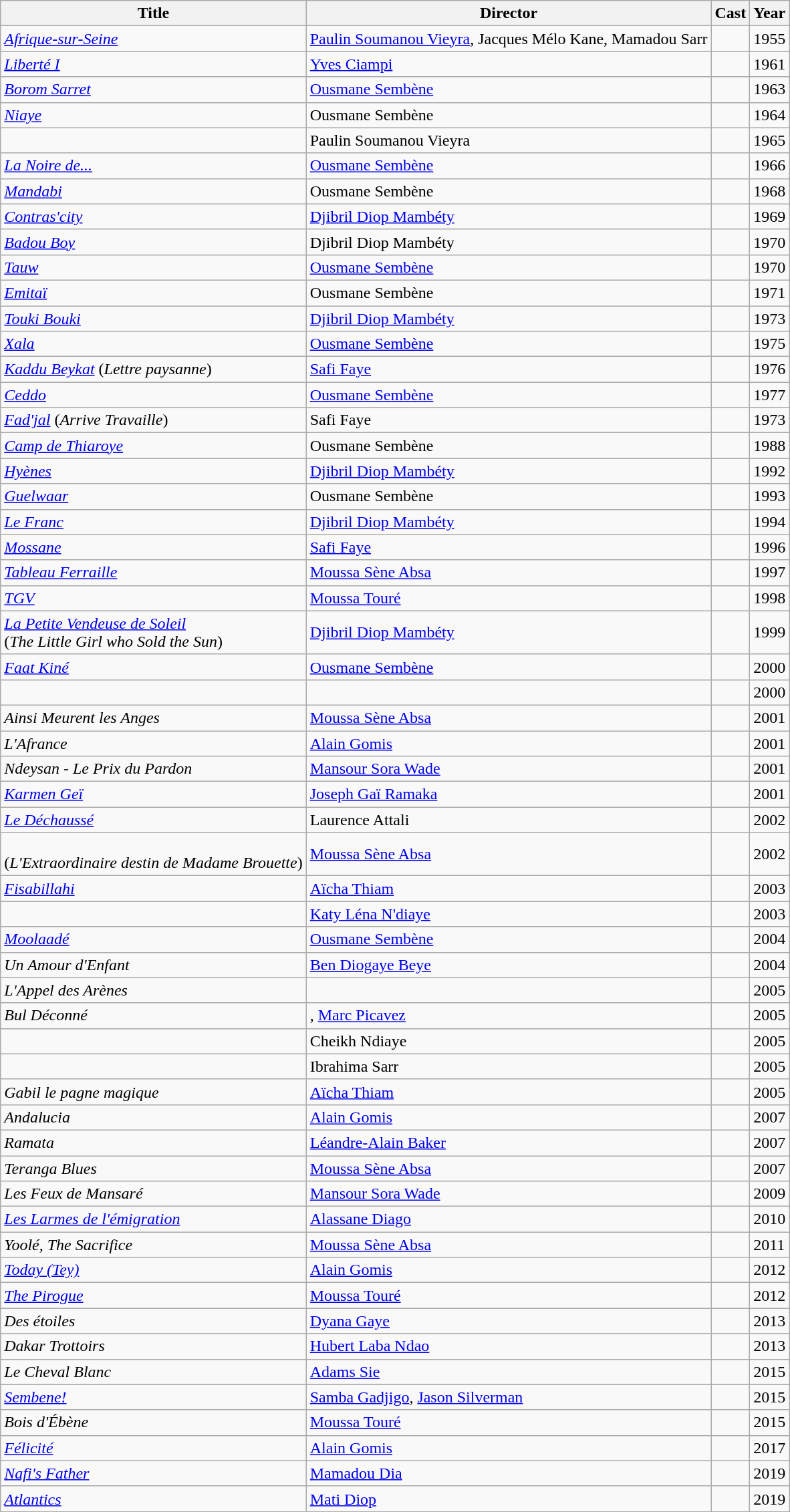<table class="wikitable">
<tr>
<th>Title</th>
<th>Director</th>
<th>Cast</th>
<th>Year</th>
</tr>
<tr>
<td><em><a href='#'>Afrique-sur-Seine</a></em></td>
<td><a href='#'>Paulin Soumanou Vieyra</a>, Jacques Mélo Kane, Mamadou Sarr</td>
<td></td>
<td>1955</td>
</tr>
<tr>
<td><em><a href='#'>Liberté I</a></em></td>
<td><a href='#'>Yves Ciampi</a></td>
<td></td>
<td>1961</td>
</tr>
<tr>
<td><em><a href='#'>Borom Sarret</a></em></td>
<td><a href='#'>Ousmane Sembène</a></td>
<td></td>
<td>1963</td>
</tr>
<tr>
<td><em><a href='#'>Niaye</a></em></td>
<td>Ousmane Sembène</td>
<td></td>
<td>1964</td>
</tr>
<tr>
<td></td>
<td>Paulin Soumanou Vieyra</td>
<td></td>
<td>1965</td>
</tr>
<tr>
<td><em><a href='#'>La Noire de...</a></em></td>
<td><a href='#'>Ousmane Sembène</a></td>
<td></td>
<td>1966</td>
</tr>
<tr>
<td><em><a href='#'>Mandabi</a></em></td>
<td>Ousmane Sembène</td>
<td></td>
<td>1968</td>
</tr>
<tr>
<td><em><a href='#'>Contras'city</a></em></td>
<td><a href='#'>Djibril Diop Mambéty</a></td>
<td></td>
<td>1969</td>
</tr>
<tr>
<td><em><a href='#'>Badou Boy</a></em></td>
<td>Djibril Diop Mambéty</td>
<td></td>
<td>1970</td>
</tr>
<tr>
<td><em><a href='#'>Tauw</a></em></td>
<td><a href='#'>Ousmane Sembène</a></td>
<td></td>
<td>1970</td>
</tr>
<tr>
<td><em><a href='#'>Emitaï</a></em></td>
<td>Ousmane Sembène</td>
<td></td>
<td>1971</td>
</tr>
<tr>
<td><em><a href='#'>Touki Bouki</a></em></td>
<td><a href='#'>Djibril Diop Mambéty</a></td>
<td></td>
<td>1973</td>
</tr>
<tr>
<td><em><a href='#'>Xala</a></em></td>
<td><a href='#'>Ousmane Sembène</a></td>
<td></td>
<td>1975</td>
</tr>
<tr>
<td><em><a href='#'>Kaddu Beykat</a></em> (<em>Lettre paysanne</em>)</td>
<td><a href='#'>Safi Faye</a></td>
<td></td>
<td>1976</td>
</tr>
<tr>
<td><em><a href='#'>Ceddo</a></em></td>
<td><a href='#'>Ousmane Sembène</a></td>
<td></td>
<td>1977</td>
</tr>
<tr>
<td><em><a href='#'>Fad'jal</a></em> (<em>Arrive Travaille</em>)</td>
<td>Safi Faye</td>
<td></td>
<td>1973</td>
</tr>
<tr>
<td><em><a href='#'>Camp de Thiaroye</a></em></td>
<td>Ousmane Sembène</td>
<td></td>
<td>1988</td>
</tr>
<tr>
<td><em><a href='#'>Hyènes</a></em></td>
<td><a href='#'>Djibril Diop Mambéty</a></td>
<td></td>
<td>1992</td>
</tr>
<tr>
<td><em><a href='#'>Guelwaar</a></em></td>
<td>Ousmane Sembène</td>
<td></td>
<td>1993</td>
</tr>
<tr>
<td><em><a href='#'>Le Franc</a></em></td>
<td><a href='#'>Djibril Diop Mambéty</a></td>
<td></td>
<td>1994</td>
</tr>
<tr>
<td><em><a href='#'>Mossane</a></em></td>
<td><a href='#'>Safi Faye</a></td>
<td></td>
<td>1996</td>
</tr>
<tr>
<td><em><a href='#'>Tableau Ferraille</a></em></td>
<td><a href='#'>Moussa Sène Absa</a></td>
<td></td>
<td>1997</td>
</tr>
<tr>
<td><em><a href='#'>TGV</a></em></td>
<td><a href='#'>Moussa Touré</a></td>
<td></td>
<td>1998</td>
</tr>
<tr>
<td><em><a href='#'>La Petite Vendeuse de Soleil</a></em><br>(<em>The Little Girl who Sold the Sun</em>)</td>
<td><a href='#'>Djibril Diop Mambéty</a></td>
<td></td>
<td>1999</td>
</tr>
<tr>
<td><em><a href='#'>Faat Kiné</a></em></td>
<td><a href='#'>Ousmane Sembène</a></td>
<td></td>
<td>2000</td>
</tr>
<tr>
<td></td>
<td></td>
<td></td>
<td>2000</td>
</tr>
<tr>
<td><em>Ainsi Meurent les Anges</em></td>
<td><a href='#'>Moussa Sène Absa</a></td>
<td></td>
<td>2001</td>
</tr>
<tr>
<td><em>L'Afrance</em></td>
<td><a href='#'>Alain Gomis</a></td>
<td></td>
<td>2001</td>
</tr>
<tr>
<td><em>Ndeysan - Le Prix du Pardon</em></td>
<td><a href='#'>Mansour Sora Wade</a></td>
<td></td>
<td>2001</td>
</tr>
<tr>
<td><em><a href='#'>Karmen Geï</a></em></td>
<td><a href='#'>Joseph Gaï Ramaka</a></td>
<td></td>
<td>2001</td>
</tr>
<tr>
<td><em><a href='#'>Le Déchaussé</a></em></td>
<td>Laurence Attali</td>
<td></td>
<td>2002</td>
</tr>
<tr>
<td><br>(<em>L'Extraordinaire destin de Madame Brouette</em>)</td>
<td><a href='#'>Moussa Sène Absa</a></td>
<td></td>
<td>2002</td>
</tr>
<tr>
<td><em><a href='#'>Fisabillahi</a></em></td>
<td><a href='#'>Aïcha Thiam</a></td>
<td></td>
<td>2003</td>
</tr>
<tr>
<td></td>
<td><a href='#'>Katy Léna N'diaye</a></td>
<td></td>
<td>2003</td>
</tr>
<tr>
<td><em><a href='#'>Moolaadé</a></em></td>
<td><a href='#'>Ousmane Sembène</a></td>
<td></td>
<td>2004</td>
</tr>
<tr>
<td><em>Un Amour d'Enfant</em></td>
<td><a href='#'>Ben Diogaye Beye</a></td>
<td></td>
<td>2004</td>
</tr>
<tr>
<td><em>L'Appel des Arènes</em></td>
<td></td>
<td></td>
<td>2005</td>
</tr>
<tr>
<td><em>Bul Déconné</em></td>
<td>, <a href='#'>Marc Picavez</a></td>
<td></td>
<td>2005</td>
</tr>
<tr>
<td></td>
<td>Cheikh Ndiaye</td>
<td></td>
<td>2005</td>
</tr>
<tr>
<td></td>
<td>Ibrahima Sarr</td>
<td></td>
<td>2005</td>
</tr>
<tr>
<td><em>Gabil le pagne magique</em></td>
<td><a href='#'>Aïcha Thiam</a></td>
<td></td>
<td>2005</td>
</tr>
<tr>
<td><em>Andalucia</em></td>
<td><a href='#'>Alain Gomis</a></td>
<td></td>
<td>2007</td>
</tr>
<tr>
<td><em>Ramata</em></td>
<td><a href='#'>Léandre-Alain Baker</a></td>
<td></td>
<td>2007</td>
</tr>
<tr>
<td><em>Teranga Blues</em></td>
<td><a href='#'>Moussa Sène Absa</a></td>
<td></td>
<td>2007</td>
</tr>
<tr>
<td><em>Les Feux de Mansaré</em></td>
<td><a href='#'>Mansour Sora Wade</a></td>
<td></td>
<td>2009</td>
</tr>
<tr>
<td><em><a href='#'>Les Larmes de l'émigration</a></em></td>
<td><a href='#'>Alassane Diago</a></td>
<td></td>
<td>2010</td>
</tr>
<tr>
<td><em>Yoolé, The Sacrifice</em></td>
<td><a href='#'>Moussa Sène Absa</a></td>
<td></td>
<td>2011</td>
</tr>
<tr>
<td><em><a href='#'>Today (Tey)</a></em></td>
<td><a href='#'>Alain Gomis</a></td>
<td></td>
<td>2012</td>
</tr>
<tr>
<td><em><a href='#'>The Pirogue</a></em></td>
<td><a href='#'>Moussa Touré</a></td>
<td></td>
<td>2012</td>
</tr>
<tr>
<td><em>Des étoiles</em></td>
<td><a href='#'>Dyana Gaye</a></td>
<td></td>
<td>2013</td>
</tr>
<tr>
<td><em>Dakar Trottoirs</em></td>
<td><a href='#'>Hubert Laba Ndao</a></td>
<td></td>
<td>2013</td>
</tr>
<tr>
<td><em>Le Cheval Blanc</em></td>
<td><a href='#'>Adams Sie</a></td>
<td></td>
<td>2015</td>
</tr>
<tr>
<td><em><a href='#'>Sembene!</a></em></td>
<td><a href='#'>Samba Gadjigo</a>, <a href='#'>Jason Silverman</a></td>
<td></td>
<td>2015</td>
</tr>
<tr>
<td><em>Bois d'Ébène</em></td>
<td><a href='#'>Moussa Touré</a></td>
<td></td>
<td>2015</td>
</tr>
<tr>
<td><em><a href='#'>Félicité</a></em></td>
<td><a href='#'>Alain Gomis</a></td>
<td></td>
<td>2017</td>
</tr>
<tr>
<td><em><a href='#'>Nafi's Father</a></em></td>
<td><a href='#'>Mamadou Dia</a></td>
<td></td>
<td>2019</td>
</tr>
<tr>
<td><em><a href='#'>Atlantics</a></em></td>
<td><a href='#'>Mati Diop</a></td>
<td></td>
<td>2019</td>
</tr>
</table>
